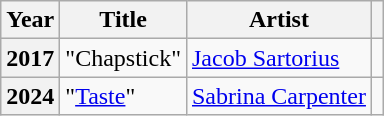<table class="wikitable plainrowheaders sortable">
<tr>
<th scope="col">Year</th>
<th scope="col">Title</th>
<th scope="col">Artist</th>
<th scope="col" class="unsortable"></th>
</tr>
<tr>
<th scope="row">2017</th>
<td>"Chapstick"</td>
<td><a href='#'>Jacob Sartorius</a></td>
<td style="text-align:center;"></td>
</tr>
<tr>
<th scope="row">2024</th>
<td>"<a href='#'>Taste</a>"</td>
<td><a href='#'>Sabrina Carpenter</a></td>
<td style="text-align:center;"></td>
</tr>
</table>
